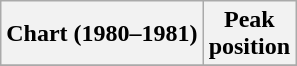<table class="wikitable sortable">
<tr>
<th align="left">Chart (1980–1981)</th>
<th align="center">Peak<br>position</th>
</tr>
<tr>
</tr>
</table>
